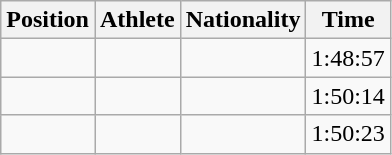<table class="wikitable sortable">
<tr>
<th scope="col">Position</th>
<th scope="col">Athlete</th>
<th scope="col">Nationality</th>
<th scope="col">Time</th>
</tr>
<tr>
<td style="text-align:center"></td>
<td></td>
<td></td>
<td>1:48:57</td>
</tr>
<tr>
<td style="text-align:center"></td>
<td></td>
<td></td>
<td>1:50:14</td>
</tr>
<tr>
<td style="text-align:center"></td>
<td></td>
<td></td>
<td>1:50:23</td>
</tr>
</table>
